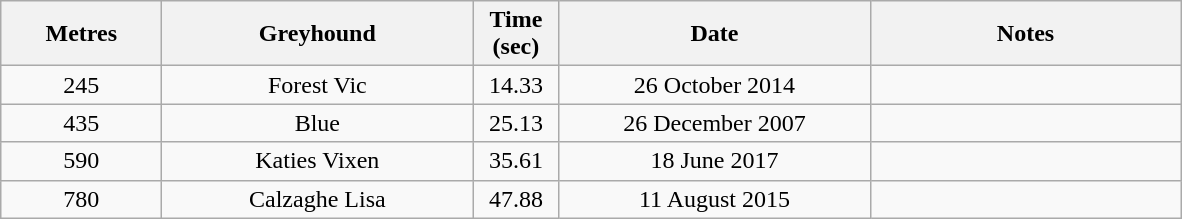<table class="wikitable" style="font-size: 100%">
<tr>
<th width=100>Metres</th>
<th width=200>Greyhound</th>
<th width=50>Time (sec)</th>
<th width=200>Date</th>
<th width=200>Notes</th>
</tr>
<tr align=center>
<td>245</td>
<td>Forest Vic</td>
<td>14.33</td>
<td>26 October 2014</td>
<td></td>
</tr>
<tr align=center>
<td>435</td>
<td>Blue </td>
<td>25.13</td>
<td>26 December 2007</td>
<td></td>
</tr>
<tr align=center>
<td>590</td>
<td>Katies Vixen</td>
<td>35.61</td>
<td>18 June 2017</td>
<td></td>
</tr>
<tr align=center>
<td>780</td>
<td>Calzaghe Lisa</td>
<td>47.88</td>
<td>11 August 2015</td>
<td></td>
</tr>
</table>
